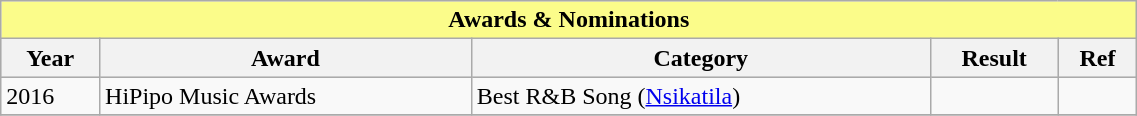<table class="wikitable" width="60%">
<tr>
<th colspan="5" style="background: #FBFC8A;">Awards & Nominations</th>
</tr>
<tr style="background:#ccc; text-align:center;">
<th>Year</th>
<th>Award</th>
<th>Category</th>
<th>Result</th>
<th>Ref</th>
</tr>
<tr>
<td>2016</td>
<td>HiPipo Music Awards</td>
<td>Best R&B Song (<a href='#'>Nsikatila</a>)</td>
<td></td>
<td></td>
</tr>
<tr>
</tr>
</table>
